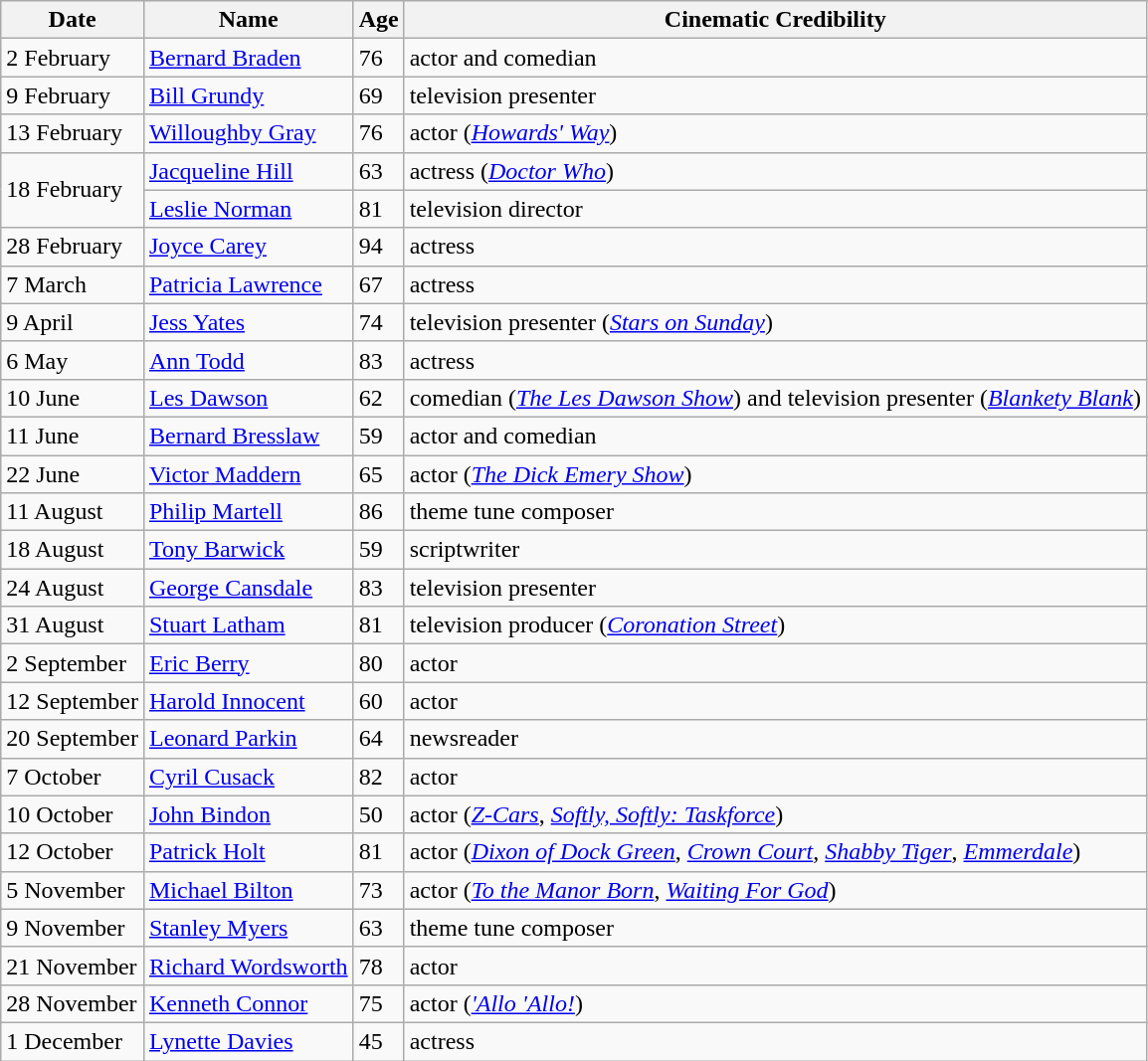<table class="wikitable">
<tr ">
<th>Date</th>
<th>Name</th>
<th>Age</th>
<th>Cinematic Credibility</th>
</tr>
<tr>
<td>2 February</td>
<td><a href='#'>Bernard Braden</a></td>
<td>76</td>
<td>actor and comedian</td>
</tr>
<tr>
<td>9 February</td>
<td><a href='#'>Bill Grundy</a></td>
<td>69</td>
<td>television presenter</td>
</tr>
<tr>
<td>13 February</td>
<td><a href='#'>Willoughby Gray</a></td>
<td>76</td>
<td>actor (<em><a href='#'>Howards' Way</a></em>)</td>
</tr>
<tr>
<td rowspan="2">18 February</td>
<td><a href='#'>Jacqueline Hill</a></td>
<td>63</td>
<td>actress (<em><a href='#'>Doctor Who</a></em>)</td>
</tr>
<tr>
<td><a href='#'>Leslie Norman</a></td>
<td>81</td>
<td>television director</td>
</tr>
<tr>
<td>28 February</td>
<td><a href='#'>Joyce Carey</a></td>
<td>94</td>
<td>actress</td>
</tr>
<tr>
<td>7 March</td>
<td><a href='#'>Patricia Lawrence</a></td>
<td>67</td>
<td>actress</td>
</tr>
<tr>
<td>9 April</td>
<td><a href='#'>Jess Yates</a></td>
<td>74</td>
<td>television presenter (<em><a href='#'>Stars on Sunday</a></em>)</td>
</tr>
<tr>
<td>6 May</td>
<td><a href='#'>Ann Todd</a></td>
<td>83</td>
<td>actress</td>
</tr>
<tr>
<td>10 June</td>
<td><a href='#'>Les Dawson</a></td>
<td>62</td>
<td>comedian (<em><a href='#'>The Les Dawson Show</a></em>) and television presenter (<em><a href='#'>Blankety Blank</a></em>)</td>
</tr>
<tr>
<td>11 June</td>
<td><a href='#'>Bernard Bresslaw</a></td>
<td>59</td>
<td>actor and comedian</td>
</tr>
<tr>
<td>22 June</td>
<td><a href='#'>Victor Maddern</a></td>
<td>65</td>
<td>actor (<em><a href='#'>The Dick Emery Show</a></em>)</td>
</tr>
<tr>
<td>11 August</td>
<td><a href='#'>Philip Martell</a></td>
<td>86</td>
<td>theme tune composer</td>
</tr>
<tr>
<td>18 August</td>
<td><a href='#'>Tony Barwick</a></td>
<td>59</td>
<td>scriptwriter</td>
</tr>
<tr>
<td>24 August</td>
<td><a href='#'>George Cansdale</a></td>
<td>83</td>
<td>television presenter</td>
</tr>
<tr>
<td>31 August</td>
<td><a href='#'>Stuart Latham</a></td>
<td>81</td>
<td>television producer (<em><a href='#'>Coronation Street</a></em>)</td>
</tr>
<tr>
<td>2 September</td>
<td><a href='#'>Eric Berry</a></td>
<td>80</td>
<td>actor</td>
</tr>
<tr>
<td>12 September</td>
<td><a href='#'>Harold Innocent</a></td>
<td>60</td>
<td>actor</td>
</tr>
<tr>
<td>20 September</td>
<td><a href='#'>Leonard Parkin</a></td>
<td>64</td>
<td>newsreader</td>
</tr>
<tr>
<td>7 October</td>
<td><a href='#'>Cyril Cusack</a></td>
<td>82</td>
<td>actor</td>
</tr>
<tr>
<td>10 October</td>
<td><a href='#'>John Bindon</a></td>
<td>50</td>
<td>actor (<em><a href='#'>Z-Cars</a></em>, <em><a href='#'>Softly, Softly: Taskforce</a></em>)</td>
</tr>
<tr>
<td>12 October</td>
<td><a href='#'>Patrick Holt</a></td>
<td>81</td>
<td>actor (<em><a href='#'>Dixon of Dock Green</a></em>, <em><a href='#'>Crown Court</a></em>, <em><a href='#'>Shabby Tiger</a></em>, <em><a href='#'>Emmerdale</a></em>)</td>
</tr>
<tr>
<td>5 November</td>
<td><a href='#'>Michael Bilton</a></td>
<td>73</td>
<td>actor (<em><a href='#'>To the Manor Born</a></em>, <em><a href='#'>Waiting For God</a></em>)</td>
</tr>
<tr>
<td>9 November</td>
<td><a href='#'>Stanley Myers</a></td>
<td>63</td>
<td>theme tune composer</td>
</tr>
<tr>
<td>21 November</td>
<td><a href='#'>Richard Wordsworth</a></td>
<td>78</td>
<td>actor</td>
</tr>
<tr>
<td>28 November</td>
<td><a href='#'>Kenneth Connor</a></td>
<td>75</td>
<td>actor (<em><a href='#'>'Allo 'Allo!</a></em>)</td>
</tr>
<tr>
<td>1 December</td>
<td><a href='#'>Lynette Davies</a></td>
<td>45</td>
<td>actress</td>
</tr>
</table>
